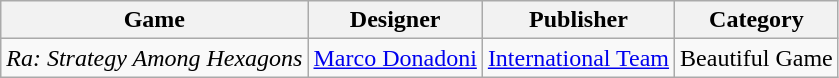<table class="wikitable">
<tr>
<th>Game</th>
<th>Designer</th>
<th>Publisher</th>
<th>Category</th>
</tr>
<tr>
<td><em>Ra: Strategy Among Hexagons</em></td>
<td><a href='#'>Marco Donadoni</a></td>
<td><a href='#'>International Team</a></td>
<td>Beautiful Game</td>
</tr>
</table>
